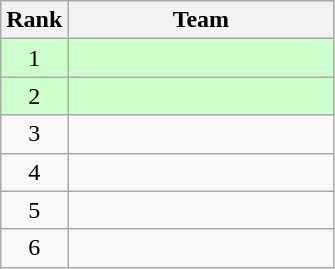<table class="wikitable">
<tr>
<th>Rank</th>
<th width=170>Team</th>
</tr>
<tr bgcolor=ccffcc>
<td align=center>1</td>
<td></td>
</tr>
<tr bgcolor=ccffcc>
<td align=center>2</td>
<td></td>
</tr>
<tr>
<td align=center>3</td>
<td></td>
</tr>
<tr>
<td align=center>4</td>
<td></td>
</tr>
<tr>
<td align=center>5</td>
<td></td>
</tr>
<tr>
<td align=center>6</td>
<td></td>
</tr>
</table>
